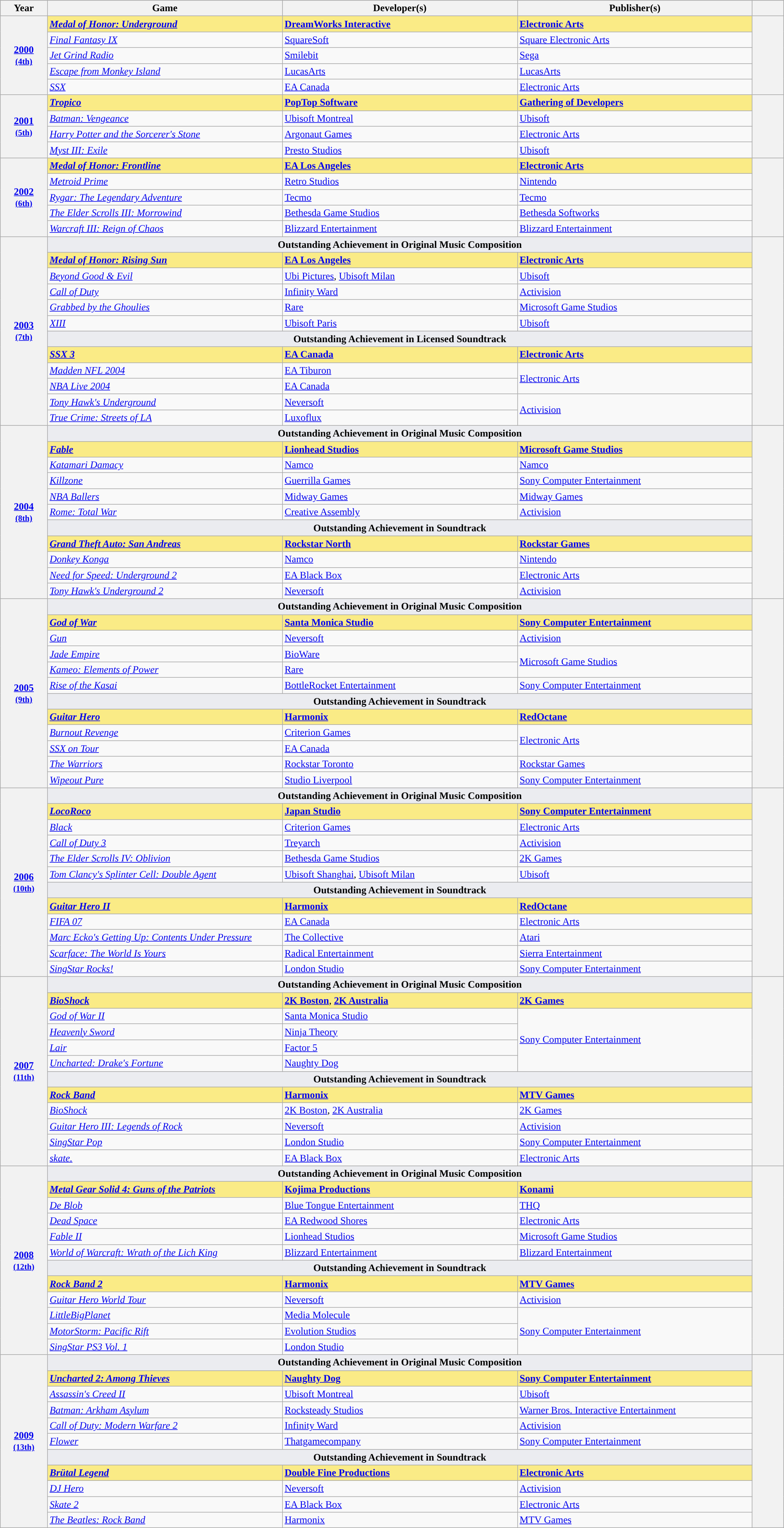<table class="wikitable sortable" rowspan=2 style="width:100%;;">
<tr style="background:#bebebe;">
<th scope="col" style="width:6%;">Year</th>
<th scope="col" style="width:30%;">Game</th>
<th scope="col" style="width:30%;">Developer(s)</th>
<th scope="col" style="width:30%;">Publisher(s)</th>
<th scope="col" style="width:4%;" class="unsortable"></th>
</tr>
<tr>
<th scope="row" rowspan="5" style="text-align:center"><a href='#'>2000</a> <br><small><a href='#'>(4th)</a> </small></th>
<td style="background:#FAEB86"><strong><em><a href='#'>Medal of Honor: Underground</a></em></strong></td>
<td style="background:#FAEB86"><strong><a href='#'>DreamWorks Interactive</a></strong></td>
<td style="background:#FAEB86"><strong><a href='#'>Electronic Arts</a></strong></td>
<th scope="row" rowspan="5" style="text-align;center;"></th>
</tr>
<tr>
<td><em><a href='#'>Final Fantasy IX</a></em></td>
<td><a href='#'>SquareSoft</a></td>
<td><a href='#'>Square Electronic Arts</a></td>
</tr>
<tr>
<td><em><a href='#'>Jet Grind Radio</a></em></td>
<td><a href='#'>Smilebit</a></td>
<td><a href='#'>Sega</a></td>
</tr>
<tr>
<td><em><a href='#'>Escape from Monkey Island</a></em></td>
<td><a href='#'>LucasArts</a></td>
<td><a href='#'>LucasArts</a></td>
</tr>
<tr>
<td><em><a href='#'>SSX</a></em></td>
<td><a href='#'>EA Canada</a></td>
<td><a href='#'>Electronic Arts</a></td>
</tr>
<tr>
<th scope="row" rowspan="4" style="text-align:center"><a href='#'>2001</a> <br><small><a href='#'>(5th)</a> </small></th>
<td style="background:#FAEB86"><strong><em><a href='#'>Tropico</a></em></strong></td>
<td style="background:#FAEB86"><strong><a href='#'>PopTop Software</a></strong></td>
<td style="background:#FAEB86"><strong><a href='#'>Gathering of Developers</a></strong></td>
<th scope="row" rowspan="4" style="text-align;center;"><br></th>
</tr>
<tr>
<td><em><a href='#'>Batman: Vengeance</a></em></td>
<td><a href='#'>Ubisoft Montreal</a></td>
<td><a href='#'>Ubisoft</a></td>
</tr>
<tr>
<td><em><a href='#'>Harry Potter and the Sorcerer's Stone</a></em></td>
<td><a href='#'>Argonaut Games</a></td>
<td><a href='#'>Electronic Arts</a></td>
</tr>
<tr>
<td><em><a href='#'>Myst III: Exile</a></em></td>
<td><a href='#'>Presto Studios</a></td>
<td><a href='#'>Ubisoft</a></td>
</tr>
<tr>
<th scope="row" rowspan="5" style="text-align:center"><a href='#'>2002</a> <br><small><a href='#'>(6th)</a> </small></th>
<td style="background:#FAEB86"><strong><em><a href='#'>Medal of Honor: Frontline</a></em></strong></td>
<td style="background:#FAEB86"><strong><a href='#'>EA Los Angeles</a></strong></td>
<td style="background:#FAEB86"><strong><a href='#'>Electronic Arts</a></strong></td>
<th scope="row" rowspan="5" style="text-align;center;"></th>
</tr>
<tr>
<td><em><a href='#'>Metroid Prime</a></em></td>
<td><a href='#'>Retro Studios</a></td>
<td><a href='#'>Nintendo</a></td>
</tr>
<tr>
<td><em><a href='#'>Rygar: The Legendary Adventure</a></em></td>
<td><a href='#'>Tecmo</a></td>
<td><a href='#'>Tecmo</a></td>
</tr>
<tr>
<td><em><a href='#'>The Elder Scrolls III: Morrowind</a></em></td>
<td><a href='#'>Bethesda Game Studios</a></td>
<td><a href='#'>Bethesda Softworks</a></td>
</tr>
<tr>
<td><em><a href='#'>Warcraft III: Reign of Chaos</a></em></td>
<td><a href='#'>Blizzard Entertainment</a></td>
<td><a href='#'>Blizzard Entertainment</a></td>
</tr>
<tr>
<th scope="row" rowspan="12" style="text-align:center"><a href='#'>2003</a> <br><small><a href='#'>(7th)</a> </small></th>
<td colspan=3 style="text-align:center; background:#EBECF0"><strong>Outstanding Achievement in Original Music Composition</strong></td>
<th scope="row" rowspan="12" style="text-align;center;"><br></th>
</tr>
<tr>
<td style="background:#FAEB86"><strong><em><a href='#'>Medal of Honor: Rising Sun</a></em></strong></td>
<td style="background:#FAEB86"><strong><a href='#'>EA Los Angeles</a></strong></td>
<td style="background:#FAEB86"><strong><a href='#'>Electronic Arts</a></strong></td>
</tr>
<tr>
<td><em><a href='#'>Beyond Good & Evil</a></em></td>
<td><a href='#'>Ubi Pictures</a>, <a href='#'>Ubisoft Milan</a></td>
<td><a href='#'>Ubisoft</a></td>
</tr>
<tr>
<td><em><a href='#'>Call of Duty</a></em></td>
<td><a href='#'>Infinity Ward</a></td>
<td><a href='#'>Activision</a></td>
</tr>
<tr>
<td><em><a href='#'>Grabbed by the Ghoulies</a></em></td>
<td><a href='#'>Rare</a></td>
<td><a href='#'>Microsoft Game Studios</a></td>
</tr>
<tr>
<td><em><a href='#'>XIII</a></em></td>
<td><a href='#'>Ubisoft Paris</a></td>
<td><a href='#'>Ubisoft</a></td>
</tr>
<tr>
<td colspan=3 style="text-align:center; background:#EBECF0"><strong>Outstanding Achievement in Licensed Soundtrack</strong></td>
</tr>
<tr>
<td style="background:#FAEB86"><strong><em><a href='#'>SSX 3</a></em></strong></td>
<td style="background:#FAEB86"><strong><a href='#'>EA Canada</a></strong></td>
<td style="background:#FAEB86"><strong><a href='#'>Electronic Arts</a></strong></td>
</tr>
<tr>
<td><em><a href='#'>Madden NFL 2004</a></em></td>
<td><a href='#'>EA Tiburon</a></td>
<td rowspan="2"><a href='#'>Electronic Arts</a></td>
</tr>
<tr>
<td><em><a href='#'>NBA Live 2004</a></em></td>
<td><a href='#'>EA Canada</a></td>
</tr>
<tr>
<td><em><a href='#'>Tony Hawk's Underground</a></em></td>
<td><a href='#'>Neversoft</a></td>
<td rowspan="2"><a href='#'>Activision</a></td>
</tr>
<tr>
<td><em><a href='#'>True Crime: Streets of LA</a></em></td>
<td><a href='#'>Luxoflux</a></td>
</tr>
<tr>
<th scope="row" rowspan="11" style="text-align:center"><a href='#'>2004</a> <br><small><a href='#'>(8th)</a> </small></th>
<td colspan=3 style="text-align:center; background:#EBECF0"><strong>Outstanding Achievement in Original Music Composition</strong></td>
<th scope="row" rowspan="11" style="text-align;center;"></th>
</tr>
<tr>
<td style="background:#FAEB86"><strong><em><a href='#'>Fable</a></em></strong></td>
<td style="background:#FAEB86"><strong><a href='#'>Lionhead Studios</a></strong></td>
<td style="background:#FAEB86"><strong><a href='#'>Microsoft Game Studios</a></strong></td>
</tr>
<tr>
<td><em><a href='#'>Katamari Damacy</a></em></td>
<td><a href='#'>Namco</a></td>
<td><a href='#'>Namco</a></td>
</tr>
<tr>
<td><em><a href='#'>Killzone</a></em></td>
<td><a href='#'>Guerrilla Games</a></td>
<td><a href='#'>Sony Computer Entertainment</a></td>
</tr>
<tr>
<td><em><a href='#'>NBA Ballers</a></em></td>
<td><a href='#'>Midway Games</a></td>
<td><a href='#'>Midway Games</a></td>
</tr>
<tr>
<td><em><a href='#'>Rome: Total War</a></em></td>
<td><a href='#'>Creative Assembly</a></td>
<td><a href='#'>Activision</a></td>
</tr>
<tr>
<td colspan=3 style="text-align:center; background:#EBECF0"><strong>Outstanding Achievement in Soundtrack</strong></td>
</tr>
<tr>
<td style="background:#FAEB86"><strong><em><a href='#'>Grand Theft Auto: San Andreas</a></em></strong></td>
<td style="background:#FAEB86"><strong><a href='#'>Rockstar North</a></strong></td>
<td style="background:#FAEB86"><strong><a href='#'>Rockstar Games</a></strong></td>
</tr>
<tr>
<td><em><a href='#'>Donkey Konga</a></em></td>
<td><a href='#'>Namco</a></td>
<td><a href='#'>Nintendo</a></td>
</tr>
<tr>
<td><em><a href='#'>Need for Speed: Underground 2</a></em></td>
<td><a href='#'>EA Black Box</a></td>
<td><a href='#'>Electronic Arts</a></td>
</tr>
<tr>
<td><em><a href='#'>Tony Hawk's Underground 2</a></em></td>
<td><a href='#'>Neversoft</a></td>
<td><a href='#'>Activision</a></td>
</tr>
<tr>
<th scope="row" rowspan="12" style="text-align:center"><a href='#'>2005</a> <br><small><a href='#'>(9th)</a> </small></th>
<td colspan=3 style="text-align:center; background:#EBECF0"><strong>Outstanding Achievement in Original Music Composition</strong></td>
<th scope="row" rowspan="12" style="text-align;center;"><br></th>
</tr>
<tr>
<td style="background:#FAEB86"><strong><em><a href='#'>God of War</a></em></strong></td>
<td style="background:#FAEB86"><strong><a href='#'>Santa Monica Studio</a></strong></td>
<td style="background:#FAEB86"><strong><a href='#'>Sony Computer Entertainment</a></strong></td>
</tr>
<tr>
<td><em><a href='#'>Gun</a></em></td>
<td><a href='#'>Neversoft</a></td>
<td><a href='#'>Activision</a></td>
</tr>
<tr>
<td><em><a href='#'>Jade Empire</a></em></td>
<td><a href='#'>BioWare</a></td>
<td rowspan="2"><a href='#'>Microsoft Game Studios</a></td>
</tr>
<tr>
<td><em><a href='#'>Kameo: Elements of Power</a></em></td>
<td><a href='#'>Rare</a></td>
</tr>
<tr>
<td><em><a href='#'>Rise of the Kasai</a></em></td>
<td><a href='#'>BottleRocket Entertainment</a></td>
<td><a href='#'>Sony Computer Entertainment</a></td>
</tr>
<tr>
<td colspan=3 style="text-align:center; background:#EBECF0"><strong>Outstanding Achievement in Soundtrack</strong></td>
</tr>
<tr>
<td style="background:#FAEB86"><strong><em><a href='#'>Guitar Hero</a></em></strong></td>
<td style="background:#FAEB86"><strong><a href='#'>Harmonix</a></strong></td>
<td style="background:#FAEB86"><strong><a href='#'>RedOctane</a></strong></td>
</tr>
<tr>
<td><em><a href='#'>Burnout Revenge</a></em></td>
<td><a href='#'>Criterion Games</a></td>
<td rowspan="2"><a href='#'>Electronic Arts</a></td>
</tr>
<tr>
<td><em><a href='#'>SSX on Tour</a></em></td>
<td><a href='#'>EA Canada</a></td>
</tr>
<tr>
<td><em><a href='#'>The Warriors</a></em></td>
<td><a href='#'>Rockstar Toronto</a></td>
<td><a href='#'>Rockstar Games</a></td>
</tr>
<tr>
<td><em><a href='#'>Wipeout Pure</a></em></td>
<td><a href='#'>Studio Liverpool</a></td>
<td><a href='#'>Sony Computer Entertainment</a></td>
</tr>
<tr>
<th scope="row" rowspan="12" style="text-align:center"><a href='#'>2006</a> <br><small><a href='#'>(10th)</a> </small></th>
<td colspan=3 style="text-align:center; background:#EBECF0"><strong>Outstanding Achievement in Original Music Composition</strong></td>
<th scope="row" rowspan="12" style="text-align;center;"></th>
</tr>
<tr>
<td style="background:#FAEB86"><strong><em><a href='#'>LocoRoco</a></em></strong></td>
<td style="background:#FAEB86"><strong><a href='#'>Japan Studio</a></strong></td>
<td style="background:#FAEB86"><strong><a href='#'>Sony Computer Entertainment</a></strong></td>
</tr>
<tr>
<td><em><a href='#'>Black</a></em></td>
<td><a href='#'>Criterion Games</a></td>
<td><a href='#'>Electronic Arts</a></td>
</tr>
<tr>
<td><em><a href='#'>Call of Duty 3</a></em></td>
<td><a href='#'>Treyarch</a></td>
<td><a href='#'>Activision</a></td>
</tr>
<tr>
<td><em><a href='#'>The Elder Scrolls IV: Oblivion</a></em></td>
<td><a href='#'>Bethesda Game Studios</a></td>
<td><a href='#'>2K Games</a></td>
</tr>
<tr>
<td><em><a href='#'>Tom Clancy's Splinter Cell: Double Agent</a></em></td>
<td><a href='#'>Ubisoft Shanghai</a>, <a href='#'>Ubisoft Milan</a></td>
<td><a href='#'>Ubisoft</a></td>
</tr>
<tr>
<td colspan=3 style="text-align:center; background:#EBECF0"><strong>Outstanding Achievement in Soundtrack</strong></td>
</tr>
<tr>
<td style="background:#FAEB86"><strong><em><a href='#'>Guitar Hero II</a></em></strong></td>
<td style="background:#FAEB86"><strong><a href='#'>Harmonix</a></strong></td>
<td style="background:#FAEB86"><strong><a href='#'>RedOctane</a></strong></td>
</tr>
<tr>
<td><em><a href='#'>FIFA 07</a></em></td>
<td><a href='#'>EA Canada</a></td>
<td><a href='#'>Electronic Arts</a></td>
</tr>
<tr>
<td><em><a href='#'>Marc Ecko's Getting Up: Contents Under Pressure</a></em></td>
<td><a href='#'>The Collective</a></td>
<td><a href='#'>Atari</a></td>
</tr>
<tr>
<td><em><a href='#'>Scarface: The World Is Yours</a></em></td>
<td><a href='#'>Radical Entertainment</a></td>
<td><a href='#'>Sierra Entertainment</a></td>
</tr>
<tr>
<td><em><a href='#'>SingStar Rocks!</a></em></td>
<td><a href='#'>London Studio</a></td>
<td><a href='#'>Sony Computer Entertainment</a></td>
</tr>
<tr>
<th scope="row" rowspan="12" style="text-align:center"><a href='#'>2007</a> <br><small><a href='#'>(11th)</a> </small></th>
<td colspan=3 style="text-align:center; background:#EBECF0"><strong>Outstanding Achievement in Original Music Composition</strong></td>
<th scope="row" rowspan="12" style="text-align;center;"></th>
</tr>
<tr>
<td style="background:#FAEB86"><strong><em><a href='#'>BioShock</a></em></strong></td>
<td style="background:#FAEB86"><strong><a href='#'>2K Boston</a></strong>, <strong><a href='#'>2K Australia</a></strong></td>
<td style="background:#FAEB86"><strong><a href='#'>2K Games</a></strong></td>
</tr>
<tr>
<td><em><a href='#'>God of War II</a></em></td>
<td><a href='#'>Santa Monica Studio</a></td>
<td rowspan="4"><a href='#'>Sony Computer Entertainment</a></td>
</tr>
<tr>
<td><em><a href='#'>Heavenly Sword</a></em></td>
<td><a href='#'>Ninja Theory</a></td>
</tr>
<tr>
<td><em><a href='#'>Lair</a></em></td>
<td><a href='#'>Factor 5</a></td>
</tr>
<tr>
<td><em><a href='#'>Uncharted: Drake's Fortune</a></em></td>
<td><a href='#'>Naughty Dog</a></td>
</tr>
<tr>
<td colspan=3 style="text-align:center; background:#EBECF0"><strong>Outstanding Achievement in Soundtrack</strong></td>
</tr>
<tr>
<td style="background:#FAEB86"><strong><em><a href='#'>Rock Band</a></em></strong></td>
<td style="background:#FAEB86"><strong><a href='#'>Harmonix</a></strong></td>
<td style="background:#FAEB86"><strong><a href='#'>MTV Games</a></strong></td>
</tr>
<tr>
<td><em><a href='#'>BioShock</a></em></td>
<td><a href='#'>2K Boston</a>, <a href='#'>2K Australia</a></td>
<td><a href='#'>2K Games</a></td>
</tr>
<tr>
<td><em><a href='#'>Guitar Hero III: Legends of Rock</a></em></td>
<td><a href='#'>Neversoft</a></td>
<td><a href='#'>Activision</a></td>
</tr>
<tr>
<td><em><a href='#'>SingStar Pop</a></em></td>
<td><a href='#'>London Studio</a></td>
<td><a href='#'>Sony Computer Entertainment</a></td>
</tr>
<tr>
<td><em><a href='#'>skate.</a></em></td>
<td><a href='#'>EA Black Box</a></td>
<td><a href='#'>Electronic Arts</a></td>
</tr>
<tr>
<th scope="row" rowspan="12" style="text-align:center"><a href='#'>2008</a> <br><small><a href='#'>(12th)</a> </small></th>
<td colspan=3 style="text-align:center; background:#EBECF0"><strong>Outstanding Achievement in Original Music Composition</strong></td>
<th scope="row" rowspan="12" style="text-align;center;"></th>
</tr>
<tr>
<td style="background:#FAEB86"><strong><em><a href='#'>Metal Gear Solid 4: Guns of the Patriots</a></em></strong></td>
<td style="background:#FAEB86"><strong><a href='#'>Kojima Productions</a></strong></td>
<td style="background:#FAEB86"><strong><a href='#'>Konami</a></strong></td>
</tr>
<tr>
<td><em><a href='#'>De Blob</a></em></td>
<td><a href='#'>Blue Tongue Entertainment</a></td>
<td><a href='#'>THQ</a></td>
</tr>
<tr>
<td><em><a href='#'>Dead Space</a></em></td>
<td><a href='#'>EA Redwood Shores</a></td>
<td><a href='#'>Electronic Arts</a></td>
</tr>
<tr>
<td><em><a href='#'>Fable II</a></em></td>
<td><a href='#'>Lionhead Studios</a></td>
<td><a href='#'>Microsoft Game Studios</a></td>
</tr>
<tr>
<td><em><a href='#'>World of Warcraft: Wrath of the Lich King</a></em></td>
<td><a href='#'>Blizzard Entertainment</a></td>
<td><a href='#'>Blizzard Entertainment</a></td>
</tr>
<tr>
<td colspan=3 style="text-align:center; background:#EBECF0"><strong>Outstanding Achievement in Soundtrack</strong></td>
</tr>
<tr>
<td style="background:#FAEB86"><strong><em><a href='#'>Rock Band 2</a></em></strong></td>
<td style="background:#FAEB86"><strong><a href='#'>Harmonix</a></strong></td>
<td style="background:#FAEB86"><strong><a href='#'>MTV Games</a></strong></td>
</tr>
<tr>
<td><em><a href='#'>Guitar Hero World Tour</a></em></td>
<td><a href='#'>Neversoft</a></td>
<td><a href='#'>Activision</a></td>
</tr>
<tr>
<td><em><a href='#'>LittleBigPlanet</a></em></td>
<td><a href='#'>Media Molecule</a></td>
<td rowspan="3"><a href='#'>Sony Computer Entertainment</a></td>
</tr>
<tr>
<td><em><a href='#'>MotorStorm: Pacific Rift</a></em></td>
<td><a href='#'>Evolution Studios</a></td>
</tr>
<tr>
<td><em><a href='#'>SingStar PS3 Vol. 1</a></em></td>
<td><a href='#'>London Studio</a></td>
</tr>
<tr>
<th scope="row" rowspan="11" style="text-align:center"><a href='#'>2009</a> <br><small><a href='#'>(13th)</a> </small></th>
<td colspan=3 style="text-align:center; background:#EBECF0"><strong>Outstanding Achievement in Original Music Composition</strong></td>
<th scope="row" rowspan="11" style="text-align;center;"></th>
</tr>
<tr>
<td style="background:#FAEB86"><strong><em><a href='#'>Uncharted 2: Among Thieves</a></em></strong></td>
<td style="background:#FAEB86"><strong><a href='#'>Naughty Dog</a></strong></td>
<td style="background:#FAEB86"><strong><a href='#'>Sony Computer Entertainment</a></strong></td>
</tr>
<tr>
<td><em><a href='#'>Assassin's Creed II</a></em></td>
<td><a href='#'>Ubisoft Montreal</a></td>
<td><a href='#'>Ubisoft</a></td>
</tr>
<tr>
<td><em><a href='#'>Batman: Arkham Asylum</a></em></td>
<td><a href='#'>Rocksteady Studios</a></td>
<td><a href='#'>Warner Bros. Interactive Entertainment</a></td>
</tr>
<tr>
<td><em><a href='#'>Call of Duty: Modern Warfare 2</a></em></td>
<td><a href='#'>Infinity Ward</a></td>
<td><a href='#'>Activision</a></td>
</tr>
<tr>
<td><em><a href='#'>Flower</a></em></td>
<td><a href='#'>Thatgamecompany</a></td>
<td><a href='#'>Sony Computer Entertainment</a></td>
</tr>
<tr>
<td colspan=3 style="text-align:center; background:#EBECF0"><strong>Outstanding Achievement in Soundtrack</strong></td>
</tr>
<tr>
<td style="background:#FAEB86"><strong><em><a href='#'>Brütal Legend</a></em></strong></td>
<td style="background:#FAEB86"><strong><a href='#'>Double Fine Productions</a></strong></td>
<td style="background:#FAEB86"><strong><a href='#'>Electronic Arts</a></strong></td>
</tr>
<tr>
<td><em><a href='#'>DJ Hero</a></em></td>
<td><a href='#'>Neversoft</a></td>
<td><a href='#'>Activision</a></td>
</tr>
<tr>
<td><em><a href='#'>Skate 2</a></em></td>
<td><a href='#'>EA Black Box</a></td>
<td><a href='#'>Electronic Arts</a></td>
</tr>
<tr>
<td><em><a href='#'>The Beatles: Rock Band</a></em></td>
<td><a href='#'>Harmonix</a></td>
<td><a href='#'>MTV Games</a></td>
</tr>
</table>
